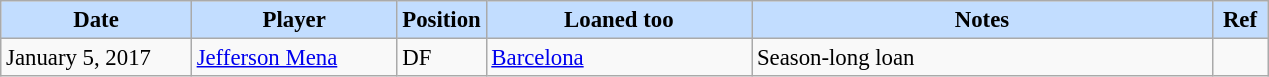<table class="wikitable" style="text-align:left; font-size:95%;">
<tr>
<th style="background:#c2ddff; width:120px;">Date</th>
<th style="background:#c2ddff; width:130px;">Player</th>
<th style="background:#c2ddff; width:50px;">Position</th>
<th style="background:#c2ddff; width:170px;">Loaned too</th>
<th style="background:#c2ddff; width:300px;">Notes</th>
<th style="background:#c2ddff; width:30px;">Ref</th>
</tr>
<tr>
<td>January 5, 2017</td>
<td> <a href='#'>Jefferson Mena</a></td>
<td>DF</td>
<td> <a href='#'>Barcelona</a></td>
<td>Season-long loan</td>
<td></td>
</tr>
</table>
